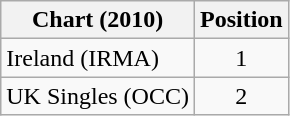<table class="wikitable">
<tr>
<th>Chart (2010)</th>
<th>Position</th>
</tr>
<tr>
<td>Ireland (IRMA)</td>
<td style="text-align:center;">1</td>
</tr>
<tr>
<td>UK Singles (OCC)</td>
<td style="text-align:center;">2</td>
</tr>
</table>
